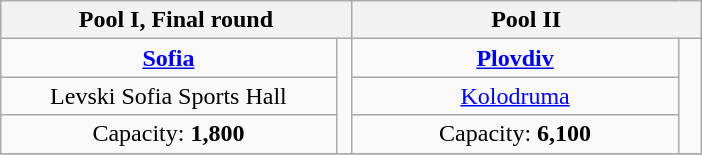<table class="wikitable" style="text-align: center;">
<tr>
<th colspan="2" style="width: 50%;">Pool I, Final round</th>
<th colspan="2" style="width: 50%;">Pool II</th>
</tr>
<tr>
<td><strong> <a href='#'>Sofia</a></strong></td>
<td rowspan="3"></td>
<td><strong> <a href='#'>Plovdiv</a></strong></td>
<td rowspan="3"></td>
</tr>
<tr>
<td>Levski Sofia Sports Hall</td>
<td><a href='#'>Kolodruma</a></td>
</tr>
<tr>
<td>Capacity: <strong>1,800</strong></td>
<td>Capacity: <strong>6,100</strong></td>
</tr>
<tr>
</tr>
</table>
